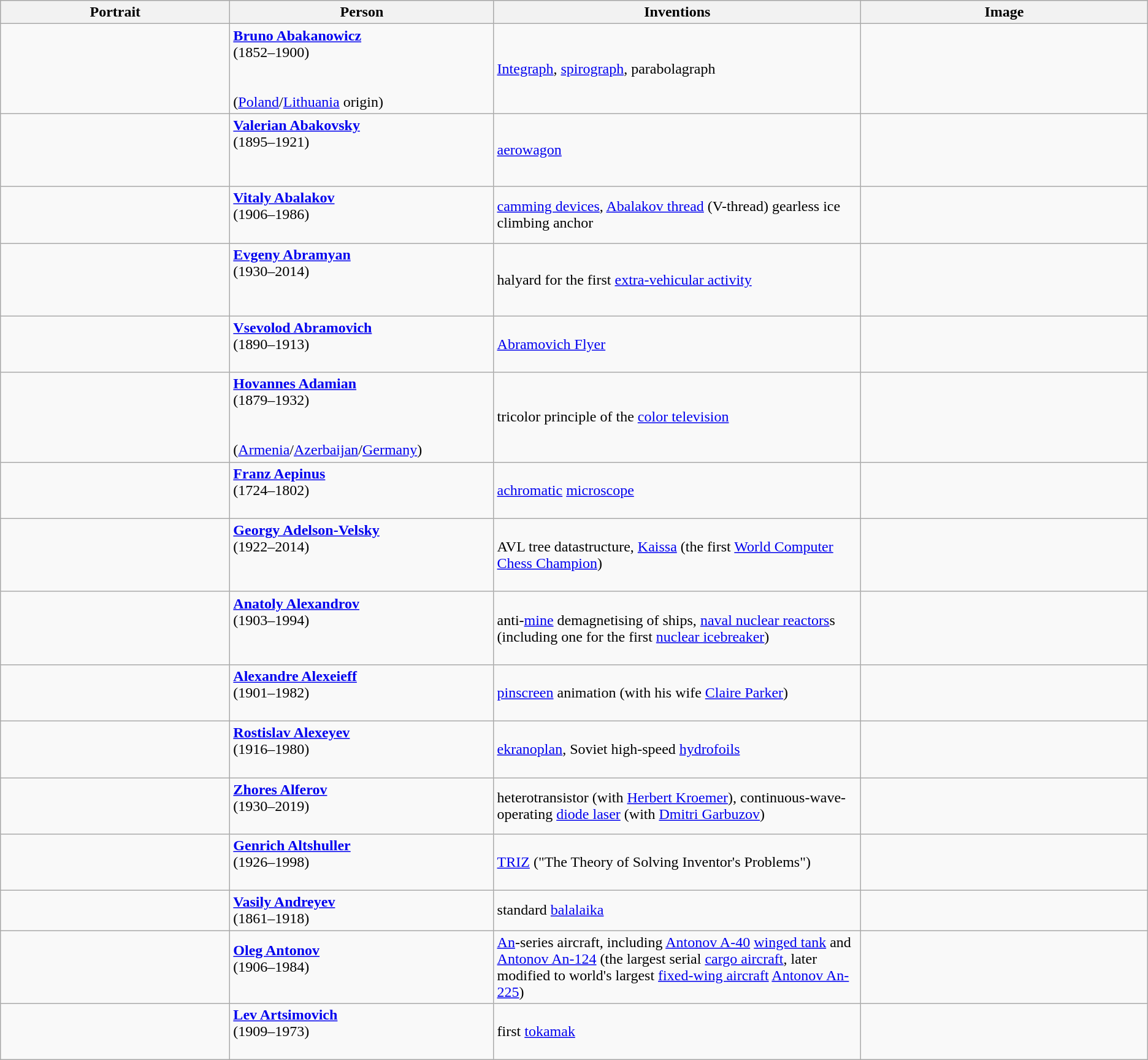<table class="wikitable">
<tr style="background:#ccc;">
<th width=20%>Portrait</th>
<th width=23%>Person</th>
<th width=32%>Inventions</th>
<th width=25%>Image</th>
</tr>
<tr>
<td align=center></td>
<td><strong><a href='#'>Bruno Abakanowicz</a></strong> <br> (1852–1900)<br><br><br>(<a href='#'>Poland</a>/<a href='#'>Lithuania</a> origin)</td>
<td><a href='#'>Integraph</a>, <a href='#'>spirograph</a>, parabolagraph</td>
<td align=center></td>
</tr>
<tr>
<td align=center></td>
<td><strong><a href='#'>Valerian Abakovsky</a></strong> <br> (1895–1921)<br><br><br></td>
<td><a href='#'>aerowagon</a></td>
<td align=center></td>
</tr>
<tr>
<td align=center></td>
<td><strong><a href='#'>Vitaly Abalakov</a></strong> <br> (1906–1986) <br><br></td>
<td><a href='#'>camming devices</a>, <a href='#'>Abalakov thread</a> (V-thread) gearless ice climbing anchor</td>
<td align=center></td>
</tr>
<tr>
<td align=center></td>
<td><strong><a href='#'>Evgeny Abramyan</a></strong> <br> (1930–2014)<br><br><br></td>
<td>halyard for the first <a href='#'>extra-vehicular activity</a></td>
<td align=center></td>
</tr>
<tr>
<td align=center></td>
<td><strong><a href='#'>Vsevolod Abramovich</a></strong> <br> (1890–1913) <br><br></td>
<td><a href='#'>Abramovich Flyer</a></td>
<td align=center></td>
</tr>
<tr>
<td align=center></td>
<td><strong><a href='#'>Hovannes Adamian</a></strong> <br>(1879–1932) <br> <br> <br>(<a href='#'>Armenia</a>/<a href='#'>Azerbaijan</a>/<a href='#'>Germany</a>)</td>
<td>tricolor principle of the <a href='#'>color television</a></td>
<td align=center></td>
</tr>
<tr>
<td align=center></td>
<td><strong><a href='#'>Franz Aepinus</a></strong> <br> (1724–1802) <br><br></td>
<td><a href='#'>achromatic</a> <a href='#'>microscope</a></td>
<td align=center></td>
</tr>
<tr>
<td align=center></td>
<td><strong><a href='#'>Georgy Adelson-Velsky</a></strong> <br> (1922–2014)<br><br><br></td>
<td>AVL tree datastructure, <a href='#'>Kaissa</a> (the first <a href='#'>World Computer Chess Champion</a>)</td>
<td align=center></td>
</tr>
<tr>
<td align=center></td>
<td><strong><a href='#'>Anatoly Alexandrov</a></strong> <br> (1903–1994) <br> <br><br></td>
<td>anti-<a href='#'>mine</a> demagnetising of ships, <a href='#'>naval nuclear reactors</a>s (including one for the first <a href='#'>nuclear icebreaker</a>)</td>
<td align=center></td>
</tr>
<tr>
<td align=center></td>
<td><strong><a href='#'>Alexandre Alexeieff</a></strong> <br> (1901–1982) <br> <br></td>
<td><a href='#'>pinscreen</a> animation (with his wife <a href='#'>Claire Parker</a>)</td>
<td align=center></td>
</tr>
<tr>
<td align=center></td>
<td><strong><a href='#'>Rostislav Alexeyev</a></strong> <br> (1916–1980) <br> <br></td>
<td><a href='#'>ekranoplan</a>, Soviet high-speed <a href='#'>hydrofoils</a></td>
<td align=center></td>
</tr>
<tr>
<td align=center></td>
<td><strong><a href='#'>Zhores Alferov</a></strong><br> (1930–2019)<br> <br></td>
<td>heterotransistor (with <a href='#'>Herbert Kroemer</a>), continuous-wave-operating <a href='#'>diode laser</a> (with <a href='#'>Dmitri Garbuzov</a>)</td>
<td align=center></td>
</tr>
<tr>
<td align=center></td>
<td><strong><a href='#'>Genrich Altshuller</a></strong><br> (1926–1998)<br> <br></td>
<td><a href='#'>TRIZ</a> ("The Theory of Solving Inventor's Problems")</td>
<td align=center></td>
</tr>
<tr>
<td align=center></td>
<td><strong><a href='#'>Vasily Andreyev</a></strong><br>(1861–1918)<br></td>
<td>standard <a href='#'>balalaika</a></td>
<td align=center></td>
</tr>
<tr>
<td align=center></td>
<td><strong><a href='#'>Oleg Antonov</a></strong><br>(1906–1984)<br><br></td>
<td><a href='#'>An</a>-series aircraft, including <a href='#'>Antonov A-40</a> <a href='#'>winged tank</a> and <a href='#'>Antonov An-124</a> (the largest serial <a href='#'>cargo aircraft</a>, later modified to world's largest <a href='#'>fixed-wing aircraft</a> <a href='#'>Antonov An-225</a>)</td>
<td align=center></td>
</tr>
<tr>
<td align=center></td>
<td><strong><a href='#'>Lev Artsimovich</a></strong> <br> (1909–1973)<br> <br></td>
<td>first <a href='#'>tokamak</a></td>
<td align=center></td>
</tr>
</table>
